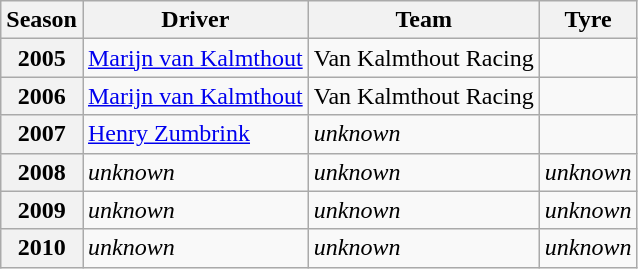<table class="wikitable">
<tr>
<th>Season</th>
<th>Driver</th>
<th>Team</th>
<th>Tyre</th>
</tr>
<tr>
<th>2005</th>
<td><a href='#'>Marijn van Kalmthout</a></td>
<td>Van Kalmthout Racing</td>
<td></td>
</tr>
<tr>
<th>2006</th>
<td><a href='#'>Marijn van Kalmthout</a></td>
<td>Van Kalmthout Racing</td>
<td></td>
</tr>
<tr>
<th>2007</th>
<td><a href='#'>Henry Zumbrink</a></td>
<td><em>unknown</em></td>
<td></td>
</tr>
<tr>
<th>2008</th>
<td><em>unknown</em></td>
<td><em>unknown</em></td>
<td><em>unknown</em></td>
</tr>
<tr>
<th>2009</th>
<td><em>unknown</em></td>
<td><em>unknown</em></td>
<td><em>unknown</em></td>
</tr>
<tr>
<th>2010</th>
<td><em>unknown</em></td>
<td><em>unknown</em></td>
<td><em>unknown</em></td>
</tr>
</table>
